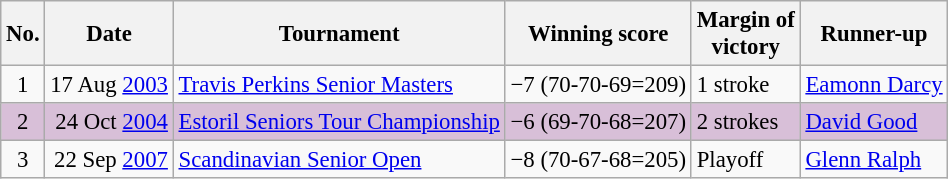<table class="wikitable" style="font-size:95%;">
<tr>
<th>No.</th>
<th>Date</th>
<th>Tournament</th>
<th>Winning score</th>
<th>Margin of<br>victory</th>
<th>Runner-up</th>
</tr>
<tr>
<td align=center>1</td>
<td align=right>17 Aug <a href='#'>2003</a></td>
<td><a href='#'>Travis Perkins Senior Masters</a></td>
<td>−7 (70-70-69=209)</td>
<td>1 stroke</td>
<td> <a href='#'>Eamonn Darcy</a></td>
</tr>
<tr style="background:thistle;">
<td align=center>2</td>
<td align=right>24 Oct <a href='#'>2004</a></td>
<td><a href='#'>Estoril Seniors Tour Championship</a></td>
<td>−6 (69-70-68=207)</td>
<td>2 strokes</td>
<td> <a href='#'>David Good</a></td>
</tr>
<tr>
<td align=center>3</td>
<td align=right>22 Sep <a href='#'>2007</a></td>
<td><a href='#'>Scandinavian Senior Open</a></td>
<td>−8 (70-67-68=205)</td>
<td>Playoff</td>
<td> <a href='#'>Glenn Ralph</a></td>
</tr>
</table>
